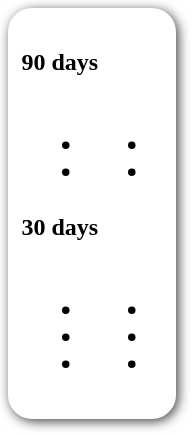<table style=" border-radius:1em; box-shadow: 0.1em 0.1em 0.5em rgba(0,0,0,0.75); background-color: white; border: 1px solid white; padding: 5px;">
<tr style="vertical-align:top;">
<td><br><strong>90 days</strong><table>
<tr>
<td><br><ul><li></li><li></li></ul></td>
<td valign="top"><br><ul><li></li><li></li></ul></td>
<td></td>
</tr>
</table>
<strong>30 days</strong><table>
<tr>
<td><br><ul><li></li><li></li><li></li></ul></td>
<td valign="top"><br><ul><li></li><li></li><li></li></ul></td>
<td></td>
</tr>
</table>
</td>
</tr>
</table>
